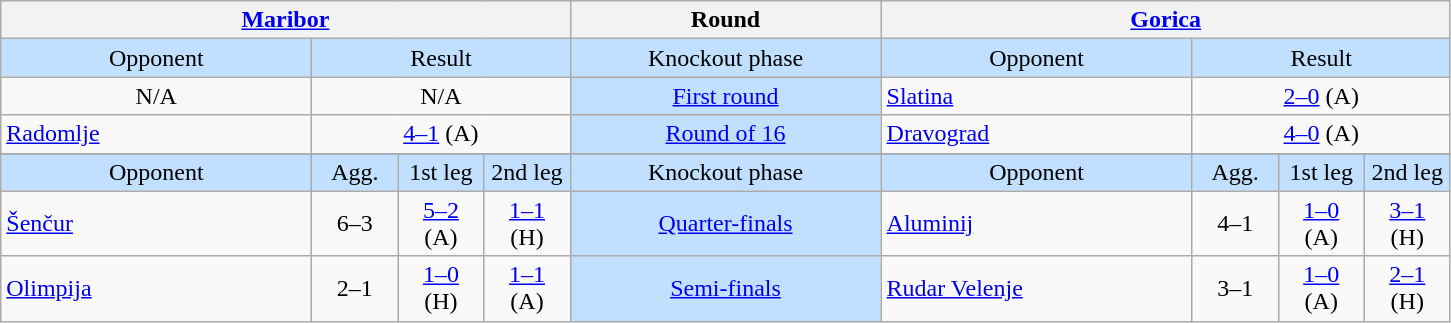<table class="wikitable" style="text-align:center">
<tr>
<th colspan=4 width="200"><a href='#'>Maribor</a></th>
<th width="200">Round</th>
<th colspan=4 width="200"><a href='#'>Gorica</a></th>
</tr>
<tr bgcolor=#c1e0ff>
<td>Opponent</td>
<td colspan=3>Result</td>
<td>Knockout phase</td>
<td>Opponent</td>
<td colspan=3>Result</td>
</tr>
<tr>
<td>N/A</td>
<td colspan=3>N/A</td>
<td bgcolor=#c1e0ff><a href='#'>First round</a></td>
<td align=left><a href='#'>Slatina</a></td>
<td colspan=3><a href='#'>2–0</a> (A)</td>
</tr>
<tr>
<td align=left><a href='#'>Radomlje</a></td>
<td colspan=3><a href='#'>4–1</a> (A)</td>
<td bgcolor=#c1e0ff><a href='#'>Round of 16</a></td>
<td align=left><a href='#'>Dravograd</a></td>
<td colspan=3><a href='#'>4–0</a> (A)</td>
</tr>
<tr>
</tr>
<tr bgcolor=#c1e0ff>
<td width="200">Opponent</td>
<td width="50">Agg.</td>
<td width="50">1st leg</td>
<td width="50">2nd leg</td>
<td width="200">Knockout phase</td>
<td width="200">Opponent</td>
<td width="50">Agg.</td>
<td width="50">1st leg</td>
<td width="50">2nd leg</td>
</tr>
<tr>
<td align=left><a href='#'>Šenčur</a></td>
<td>6–3</td>
<td><a href='#'>5–2</a> (A)</td>
<td><a href='#'>1–1</a> (H)</td>
<td bgcolor=#c1e0ff><a href='#'>Quarter-finals</a></td>
<td align=left><a href='#'>Aluminij</a></td>
<td>4–1</td>
<td><a href='#'>1–0</a> (A)</td>
<td><a href='#'>3–1</a> (H)</td>
</tr>
<tr>
<td align=left><a href='#'>Olimpija</a></td>
<td>2–1</td>
<td><a href='#'>1–0</a> (H)</td>
<td><a href='#'>1–1</a> (A)</td>
<td bgcolor=#c1e0ff><a href='#'>Semi-finals</a></td>
<td align=left><a href='#'>Rudar Velenje</a></td>
<td>3–1</td>
<td><a href='#'>1–0</a> (A)</td>
<td><a href='#'>2–1</a> (H)</td>
</tr>
</table>
